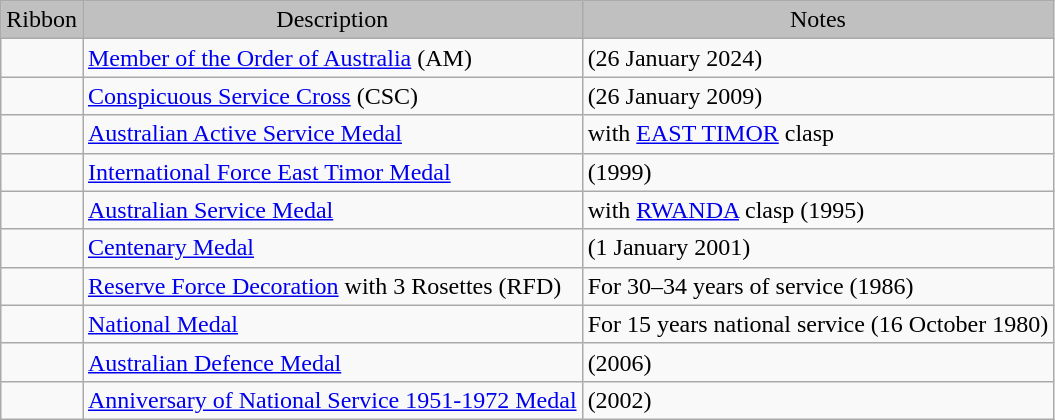<table class="wikitable">
<tr>
<td bgcolor="silver" align="center">Ribbon</td>
<td bgcolor="silver" align="center">Description</td>
<td bgcolor="silver" align="center">Notes</td>
</tr>
<tr>
<td></td>
<td><a href='#'>Member of the Order of Australia</a> (AM)</td>
<td>(26 January 2024)</td>
</tr>
<tr>
<td></td>
<td><a href='#'>Conspicuous Service Cross</a> (CSC)</td>
<td>(26 January 2009)</td>
</tr>
<tr>
<td></td>
<td><a href='#'>Australian Active Service Medal</a></td>
<td>with <a href='#'>EAST TIMOR</a> clasp</td>
</tr>
<tr>
<td></td>
<td><a href='#'>International Force East Timor Medal</a></td>
<td>(1999)</td>
</tr>
<tr>
<td></td>
<td><a href='#'>Australian Service Medal</a></td>
<td>with <a href='#'>RWANDA</a> clasp (1995)</td>
</tr>
<tr>
<td></td>
<td><a href='#'>Centenary Medal</a></td>
<td>(1 January 2001)</td>
</tr>
<tr>
<td></td>
<td><a href='#'>Reserve Force Decoration</a> with 3 Rosettes (RFD)</td>
<td>For 30–34 years of service (1986)</td>
</tr>
<tr>
<td></td>
<td><a href='#'>National Medal</a></td>
<td>For 15 years national service (16 October 1980)</td>
</tr>
<tr>
<td></td>
<td><a href='#'>Australian Defence Medal</a></td>
<td>(2006)</td>
</tr>
<tr>
<td></td>
<td><a href='#'>Anniversary of National Service 1951-1972 Medal</a></td>
<td>(2002)</td>
</tr>
</table>
